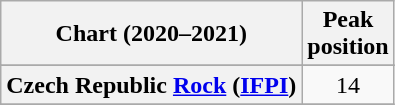<table class="wikitable sortable plainrowheaders" style="text-align:center">
<tr>
<th scope="col">Chart (2020–2021)</th>
<th scope="col">Peak<br>position</th>
</tr>
<tr>
</tr>
<tr>
<th scope="row">Czech Republic <a href='#'>Rock</a> (<a href='#'>IFPI</a>)</th>
<td style="text-align:center">14</td>
</tr>
<tr>
</tr>
</table>
